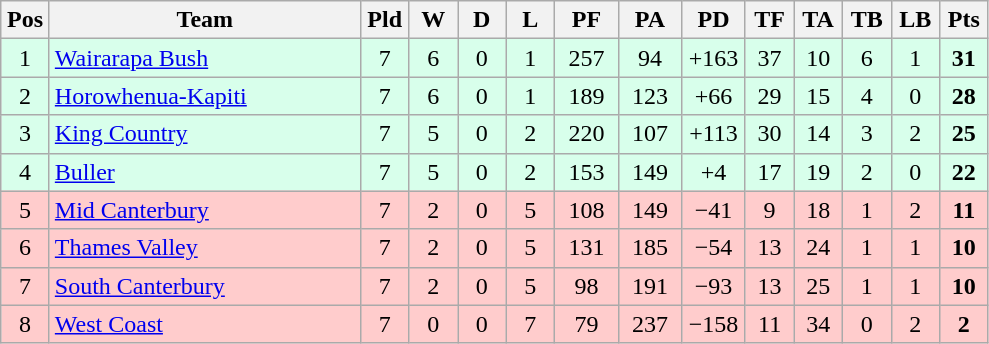<table class="wikitable" style="text-align:center">
<tr>
<th style="width:25px">Pos</th>
<th style="width:200px">Team</th>
<th style="width:25px">Pld</th>
<th style="width:25px">W</th>
<th style="width:25px">D</th>
<th style="width:25px">L</th>
<th style="width:35px">PF</th>
<th style="width:35px">PA</th>
<th style="width:35px">PD</th>
<th style="width:25px">TF</th>
<th style="width:25px">TA</th>
<th style="width:25px">TB</th>
<th style="width:25px">LB</th>
<th style="width:25px">Pts</th>
</tr>
<tr style="background:#d8ffeb">
<td>1</td>
<td style="text-align:left"><a href='#'>Wairarapa Bush</a></td>
<td>7</td>
<td>6</td>
<td>0</td>
<td>1</td>
<td>257</td>
<td>94</td>
<td>+163</td>
<td>37</td>
<td>10</td>
<td>6</td>
<td>1</td>
<td><strong>31</strong></td>
</tr>
<tr style="background:#d8ffeb">
<td>2</td>
<td style="text-align:left"><a href='#'>Horowhenua-Kapiti</a></td>
<td>7</td>
<td>6</td>
<td>0</td>
<td>1</td>
<td>189</td>
<td>123</td>
<td>+66</td>
<td>29</td>
<td>15</td>
<td>4</td>
<td>0</td>
<td><strong>28</strong></td>
</tr>
<tr style="background:#d8ffeb">
<td>3</td>
<td style="text-align:left"><a href='#'>King Country</a></td>
<td>7</td>
<td>5</td>
<td>0</td>
<td>2</td>
<td>220</td>
<td>107</td>
<td>+113</td>
<td>30</td>
<td>14</td>
<td>3</td>
<td>2</td>
<td><strong>25</strong></td>
</tr>
<tr style="background:#d8ffeb">
<td>4</td>
<td style="text-align:left"><a href='#'>Buller</a></td>
<td>7</td>
<td>5</td>
<td>0</td>
<td>2</td>
<td>153</td>
<td>149</td>
<td>+4</td>
<td>17</td>
<td>19</td>
<td>2</td>
<td>0</td>
<td><strong>22</strong></td>
</tr>
<tr style="background:#ffcccc">
<td>5</td>
<td style="text-align:left"><a href='#'>Mid Canterbury</a></td>
<td>7</td>
<td>2</td>
<td>0</td>
<td>5</td>
<td>108</td>
<td>149</td>
<td>−41</td>
<td>9</td>
<td>18</td>
<td>1</td>
<td>2</td>
<td><strong>11</strong></td>
</tr>
<tr style="background:#ffcccc">
<td>6</td>
<td style="text-align:left"><a href='#'>Thames Valley</a></td>
<td>7</td>
<td>2</td>
<td>0</td>
<td>5</td>
<td>131</td>
<td>185</td>
<td>−54</td>
<td>13</td>
<td>24</td>
<td>1</td>
<td>1</td>
<td><strong>10</strong></td>
</tr>
<tr style="background:#ffcccc">
<td>7</td>
<td style="text-align:left"><a href='#'>South Canterbury</a></td>
<td>7</td>
<td>2</td>
<td>0</td>
<td>5</td>
<td>98</td>
<td>191</td>
<td>−93</td>
<td>13</td>
<td>25</td>
<td>1</td>
<td>1</td>
<td><strong>10</strong></td>
</tr>
<tr style="background:#ffcccc">
<td>8</td>
<td style="text-align:left"><a href='#'>West Coast</a></td>
<td>7</td>
<td>0</td>
<td>0</td>
<td>7</td>
<td>79</td>
<td>237</td>
<td>−158</td>
<td>11</td>
<td>34</td>
<td>0</td>
<td>2</td>
<td><strong>2</strong></td>
</tr>
</table>
